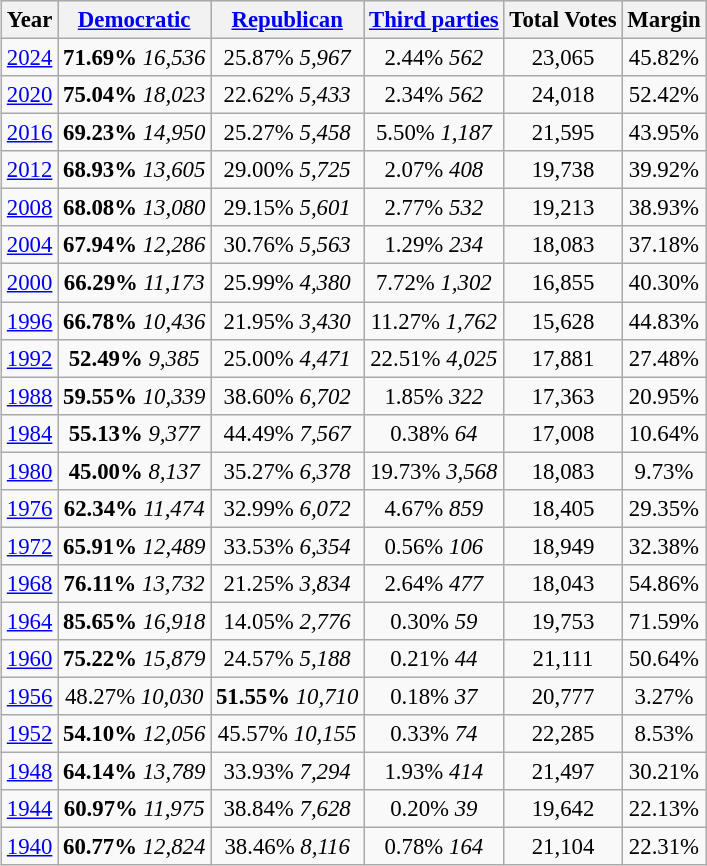<table class="wikitable mw-collapsible" style="float:center; margin:1em; font-size:95%;">
<tr style="background:lightgrey;">
<th>Year</th>
<th><a href='#'>Democratic</a></th>
<th><a href='#'>Republican</a></th>
<th><a href='#'>Third parties</a></th>
<th>Total Votes</th>
<th>Margin</th>
</tr>
<tr>
<td align="center" ><a href='#'>2024</a></td>
<td align="center" ><strong>71.69%</strong> <em>16,536</em></td>
<td align="center" >25.87% <em>5,967</em></td>
<td align="center" >2.44% <em>562</em></td>
<td align="center" >23,065</td>
<td align="center" >45.82%</td>
</tr>
<tr>
<td align="center" ><a href='#'>2020</a></td>
<td align="center" ><strong>75.04%</strong> <em>18,023</em></td>
<td align="center" >22.62% <em>5,433</em></td>
<td align="center" >2.34% <em>562</em></td>
<td align="center" >24,018</td>
<td align="center" >52.42%</td>
</tr>
<tr>
<td align="center" ><a href='#'>2016</a></td>
<td align="center" ><strong>69.23%</strong> <em>14,950</em></td>
<td align="center" >25.27% <em>5,458</em></td>
<td align="center" >5.50% <em>1,187</em></td>
<td align="center" >21,595</td>
<td align="center" >43.95%</td>
</tr>
<tr>
<td align="center" ><a href='#'>2012</a></td>
<td align="center" ><strong>68.93%</strong> <em>13,605</em></td>
<td align="center" >29.00% <em>5,725</em></td>
<td align="center" >2.07% <em>408</em></td>
<td align="center" >19,738</td>
<td align="center" >39.92%</td>
</tr>
<tr>
<td align="center" ><a href='#'>2008</a></td>
<td align="center" ><strong>68.08%</strong> <em>13,080</em></td>
<td align="center" >29.15% <em>5,601</em></td>
<td align="center" >2.77% <em>532</em></td>
<td align="center" >19,213</td>
<td align="center" >38.93%</td>
</tr>
<tr>
<td align="center" ><a href='#'>2004</a></td>
<td align="center" ><strong>67.94%</strong> <em>12,286</em></td>
<td align="center" >30.76% <em>5,563</em></td>
<td align="center" >1.29% <em>234</em></td>
<td align="center" >18,083</td>
<td align="center" >37.18%</td>
</tr>
<tr>
<td align="center" ><a href='#'>2000</a></td>
<td align="center" ><strong>66.29%</strong> <em>11,173</em></td>
<td align="center" >25.99% <em>4,380</em></td>
<td align="center" >7.72% <em>1,302</em></td>
<td align="center" >16,855</td>
<td align="center" >40.30%</td>
</tr>
<tr>
<td align="center" ><a href='#'>1996</a></td>
<td align="center" ><strong>66.78%</strong> <em>10,436</em></td>
<td align="center" >21.95% <em>3,430</em></td>
<td align="center" >11.27% <em>1,762</em></td>
<td align="center" >15,628</td>
<td align="center" >44.83%</td>
</tr>
<tr>
<td align="center" ><a href='#'>1992</a></td>
<td align="center" ><strong>52.49%</strong> <em>9,385</em></td>
<td align="center" >25.00% <em>4,471</em></td>
<td align="center" >22.51% <em>4,025</em></td>
<td align="center" >17,881</td>
<td align="center" >27.48%</td>
</tr>
<tr>
<td align="center" ><a href='#'>1988</a></td>
<td align="center" ><strong>59.55%</strong> <em>10,339</em></td>
<td align="center" >38.60% <em>6,702</em></td>
<td align="center" >1.85% <em>322</em></td>
<td align="center" >17,363</td>
<td align="center" >20.95%</td>
</tr>
<tr>
<td align="center" ><a href='#'>1984</a></td>
<td align="center" ><strong>55.13%</strong> <em>9,377</em></td>
<td align="center" >44.49% <em>7,567</em></td>
<td align="center" >0.38% <em>64</em></td>
<td align="center" >17,008</td>
<td align="center" >10.64%</td>
</tr>
<tr>
<td align="center" ><a href='#'>1980</a></td>
<td align="center" ><strong>45.00%</strong> <em>8,137</em></td>
<td align="center" >35.27% <em>6,378</em></td>
<td align="center" >19.73% <em>3,568</em></td>
<td align="center" >18,083</td>
<td align="center" >9.73%</td>
</tr>
<tr>
<td align="center" ><a href='#'>1976</a></td>
<td align="center" ><strong>62.34%</strong> <em>11,474</em></td>
<td align="center" >32.99% <em>6,072</em></td>
<td align="center" >4.67% <em>859</em></td>
<td align="center" >18,405</td>
<td align="center" >29.35%</td>
</tr>
<tr>
<td align="center" ><a href='#'>1972</a></td>
<td align="center" ><strong>65.91%</strong> <em>12,489</em></td>
<td align="center" >33.53% <em>6,354</em></td>
<td align="center" >0.56% <em>106</em></td>
<td align="center" >18,949</td>
<td align="center" >32.38%</td>
</tr>
<tr>
<td align="center" ><a href='#'>1968</a></td>
<td align="center" ><strong>76.11%</strong> <em>13,732</em></td>
<td align="center" >21.25% <em>3,834</em></td>
<td align="center" >2.64% <em>477</em></td>
<td align="center" >18,043</td>
<td align="center" >54.86%</td>
</tr>
<tr>
<td align="center" ><a href='#'>1964</a></td>
<td align="center" ><strong>85.65%</strong> <em>16,918</em></td>
<td align="center" >14.05% <em>2,776</em></td>
<td align="center" >0.30% <em>59</em></td>
<td align="center" >19,753</td>
<td align="center" >71.59%</td>
</tr>
<tr>
<td align="center" ><a href='#'>1960</a></td>
<td align="center" ><strong>75.22%</strong> <em>15,879</em></td>
<td align="center" >24.57% <em>5,188</em></td>
<td align="center" >0.21% <em>44</em></td>
<td align="center" >21,111</td>
<td align="center" >50.64%</td>
</tr>
<tr>
<td align="center" ><a href='#'>1956</a></td>
<td align="center" >48.27% <em>10,030</em></td>
<td align="center" ><strong>51.55%</strong> <em>10,710</em></td>
<td align="center" >0.18% <em>37</em></td>
<td align="center" >20,777</td>
<td align="center" >3.27%</td>
</tr>
<tr>
<td align="center" ><a href='#'>1952</a></td>
<td align="center" ><strong>54.10%</strong> <em>12,056</em></td>
<td align="center" >45.57% <em>10,155</em></td>
<td align="center" >0.33% <em>74</em></td>
<td align="center" >22,285</td>
<td align="center" >8.53%</td>
</tr>
<tr>
<td align="center" ><a href='#'>1948</a></td>
<td align="center" ><strong>64.14%</strong> <em>13,789</em></td>
<td align="center" >33.93% <em>7,294</em></td>
<td align="center" >1.93% <em>414</em></td>
<td align="center" >21,497</td>
<td align="center" >30.21%</td>
</tr>
<tr>
<td align="center" ><a href='#'>1944</a></td>
<td align="center" ><strong>60.97%</strong> <em>11,975</em></td>
<td align="center" >38.84% <em>7,628</em></td>
<td align="center" >0.20% <em>39</em></td>
<td align="center" >19,642</td>
<td align="center" >22.13%</td>
</tr>
<tr>
<td align="center" ><a href='#'>1940</a></td>
<td align="center" ><strong>60.77%</strong> <em>12,824</em></td>
<td align="center" >38.46% <em>8,116</em></td>
<td align="center" >0.78% <em>164</em></td>
<td align="center" >21,104</td>
<td align="center" >22.31%</td>
</tr>
</table>
